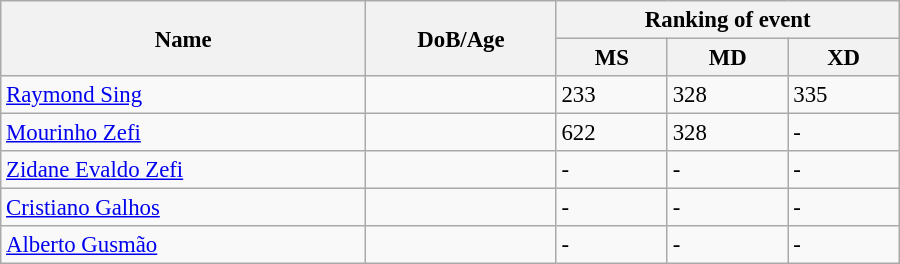<table class="wikitable" style="width:600px; font-size:95%;">
<tr>
<th rowspan="2" align="left">Name</th>
<th rowspan="2" align="left">DoB/Age</th>
<th colspan="3" align="center">Ranking of event</th>
</tr>
<tr>
<th align="center">MS</th>
<th>MD</th>
<th align="center">XD</th>
</tr>
<tr>
<td><a href='#'>Raymond Sing</a></td>
<td></td>
<td>233</td>
<td>328</td>
<td>335</td>
</tr>
<tr>
<td align="left"><a href='#'>Mourinho Zefi</a></td>
<td align="left"></td>
<td>622</td>
<td>328</td>
<td>-</td>
</tr>
<tr>
<td align="left"><a href='#'>Zidane Evaldo Zefi</a></td>
<td align="left"></td>
<td>-</td>
<td>-</td>
<td>-</td>
</tr>
<tr>
<td><a href='#'>Cristiano Galhos</a></td>
<td></td>
<td>-</td>
<td>-</td>
<td>-</td>
</tr>
<tr>
<td><a href='#'>Alberto Gusmão</a></td>
<td></td>
<td>-</td>
<td>-</td>
<td>-</td>
</tr>
</table>
